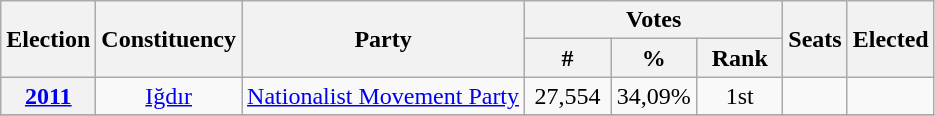<table class=wikitable style="text-align:center">
<tr>
<th rowspan=2>Election</th>
<th rowspan=2>Constituency</th>
<th rowspan=2>Party</th>
<th colspan=3>Votes</th>
<th rowspan=2>Seats</th>
<th rowspan=2>Elected</th>
</tr>
<tr>
<th style="width:50px">#</th>
<th style="width:50px">%</th>
<th style="width:50px">Rank</th>
</tr>
<tr>
<th><a href='#'>2011</a></th>
<td><a href='#'>Iğdır</a></td>
<td><a href='#'>Nationalist Movement Party</a></td>
<td>27,554</td>
<td>34,09%</td>
<td>1st</td>
<td style="text-align:center;"><strong></strong></td>
<td></td>
</tr>
<tr>
</tr>
</table>
